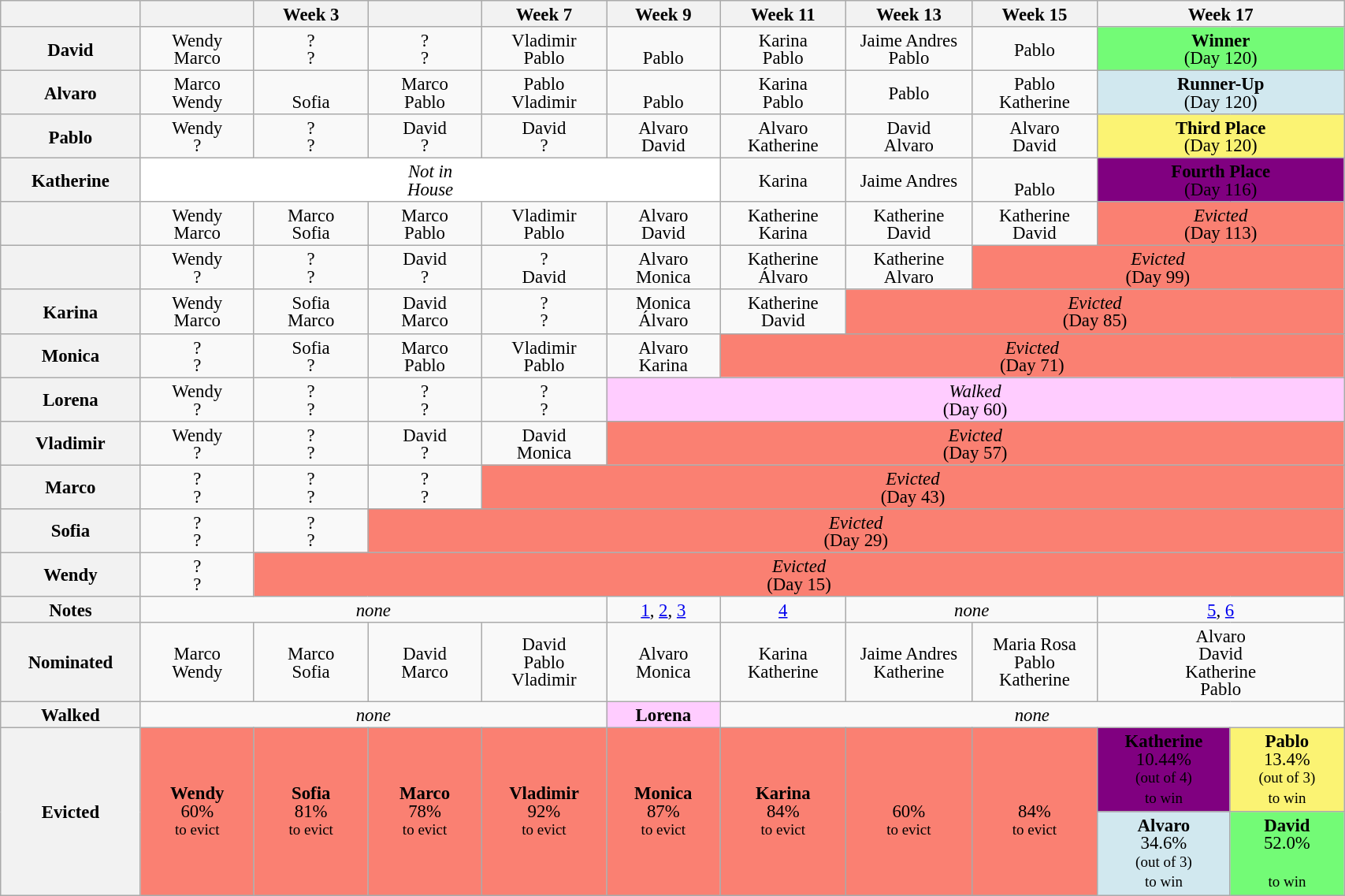<table class="wikitable" style="text-align:center; width:90%; font-size:95%; line-height:15px;">
<tr>
<th style=width:5%></th>
<th style=width:5%></th>
<th style=width:5%>Week 3</th>
<th style=width:5%></th>
<th style=width:5%>Week 7</th>
<th style=width:5%>Week 9</th>
<th style=width:5%>Week 11</th>
<th style=width:5%>Week 13</th>
<th style=width:5%>Week 15</th>
<th style=width:10% colspan="2">Week 17</th>
</tr>
<tr>
<th>David</th>
<td>Wendy<br>Marco</td>
<td>?<br>?</td>
<td>?<br>?</td>
<td>Vladimir<br>Pablo</td>
<td><br>Pablo</td>
<td>Karina<br>Pablo</td>
<td>Jaime Andres<br>Pablo</td>
<td>Pablo<br></td>
<td bgcolor="73FB76" colspan=2><strong>Winner</strong><br>(Day 120)</td>
</tr>
<tr>
<th>Alvaro</th>
<td>Marco<br>Wendy</td>
<td><br>Sofia</td>
<td>Marco<br>Pablo</td>
<td>Pablo<br>Vladimir</td>
<td><br>Pablo</td>
<td>Karina<br>Pablo</td>
<td>Pablo<br></td>
<td>Pablo<br>Katherine</td>
<td bgcolor="D1E8EF" colspan=2><strong>Runner-Up</strong><br>(Day 120)</td>
</tr>
<tr>
<th>Pablo</th>
<td>Wendy<br>?</td>
<td>?<br>?</td>
<td>David<br>?</td>
<td>David<br>?</td>
<td>Alvaro<br>David</td>
<td>Alvaro<br>Katherine</td>
<td>David<br>Alvaro</td>
<td>Alvaro<br>David</td>
<td bgcolor="FBF373" colspan=2><strong>Third Place</strong><br>(Day 120)</td>
</tr>
<tr>
<th>Katherine</th>
<td style="background:white" colspan=5><em>Not in<br>House</em></td>
<td>Karina<br></td>
<td>Jaime Andres<br></td>
<td><br>Pablo</td>
<td bgcolor="purple" colspan=2><strong>Fourth Place</strong><br>(Day 116)</td>
</tr>
<tr>
<th></th>
<td>Wendy<br>Marco</td>
<td>Marco<br>Sofia</td>
<td>Marco<br>Pablo</td>
<td>Vladimir<br>Pablo</td>
<td>Alvaro<br>David</td>
<td>Katherine<br>Karina</td>
<td>Katherine<br>David</td>
<td>Katherine<br>David</td>
<td bgcolor="FA8072" colspan=2><em>Evicted</em><br>(Day 113)</td>
</tr>
<tr>
<th></th>
<td>Wendy<br>?</td>
<td>?<br>?</td>
<td>David<br>?</td>
<td>?<br>David</td>
<td>Alvaro<br>Monica</td>
<td>Katherine<br>Álvaro</td>
<td>Katherine<br>Alvaro</td>
<td bgcolor="FA8072" colspan=3><em>Evicted</em><br>(Day 99)</td>
</tr>
<tr>
<th>Karina</th>
<td>Wendy<br>Marco</td>
<td>Sofia<br>Marco</td>
<td>David<br>Marco</td>
<td>?<br>?</td>
<td>Monica<br>Álvaro</td>
<td>Katherine<br>David</td>
<td bgcolor="FA8072" colspan=4><em>Evicted</em><br>(Day 85)</td>
</tr>
<tr>
<th>Monica</th>
<td>?<br>?</td>
<td>Sofia<br>?</td>
<td>Marco<br>Pablo</td>
<td>Vladimir<br>Pablo</td>
<td>Alvaro<br>Karina</td>
<td bgcolor="FA8072" colspan=5><em>Evicted</em><br>(Day 71)</td>
</tr>
<tr>
<th>Lorena</th>
<td>Wendy<br>?</td>
<td>?<br>?</td>
<td>?<br>?</td>
<td>?<br>?</td>
<td bgcolor="ffccff" colspan=6><em>Walked</em><br>(Day 60)</td>
</tr>
<tr>
<th>Vladimir</th>
<td>Wendy<br>?</td>
<td>?<br>?</td>
<td>David<br>?</td>
<td>David<br>Monica</td>
<td bgcolor="FA8072" colspan=6><em>Evicted</em><br>(Day 57)</td>
</tr>
<tr>
<th>Marco</th>
<td>?<br>?</td>
<td>?<br>?</td>
<td>?<br>?</td>
<td bgcolor="FA8072" colspan=7><em>Evicted</em><br>(Day 43)</td>
</tr>
<tr>
<th>Sofia</th>
<td>?<br>?</td>
<td>?<br>?</td>
<td bgcolor="FA8072" colspan=8><em>Evicted</em><br>(Day 29)</td>
</tr>
<tr>
<th>Wendy</th>
<td>?<br>?</td>
<td bgcolor="FA8072" colspan=9><em>Evicted</em><br>(Day 15)</td>
</tr>
<tr>
<th>Notes</th>
<td colspan=4><em>none</em></td>
<td><a href='#'>1</a>, <a href='#'>2</a>, <a href='#'>3</a></td>
<td><a href='#'>4</a></td>
<td colspan=2><em>none</em></td>
<td colspan=2><a href='#'>5</a>, <a href='#'>6</a></td>
</tr>
<tr>
<th>Nominated</th>
<td>Marco<br>Wendy</td>
<td>Marco<br>Sofia</td>
<td>David<br>Marco</td>
<td>David<br>Pablo<br>Vladimir</td>
<td>Alvaro<br>Monica</td>
<td>Karina<br>Katherine</td>
<td>Jaime Andres<br>Katherine</td>
<td>Maria Rosa<br>Pablo<br>Katherine</td>
<td colspan="2">Alvaro<br>David<br>Katherine<br>Pablo</td>
</tr>
<tr>
<th>Walked</th>
<td colspan=4><em>none</em></td>
<td bgcolor="ffccff"><strong>Lorena</strong></td>
<td colspan=5><em>none</em></td>
</tr>
<tr>
<th rowspan=2>Evicted</th>
<td style="background:#FA8072" rowspan=2><strong>Wendy</strong><br>60%<br><small>to evict</small></td>
<td style="background:#FA8072" rowspan=2><strong>Sofia</strong><br>81%<br><small>to evict</small></td>
<td style="background:#FA8072" rowspan=2><strong>Marco</strong><br>78%<br><small>to evict</small></td>
<td style="background:#FA8072" rowspan=2><strong>Vladimir</strong><br>92%<br><small>to evict</small></td>
<td style="background:#FA8072" rowspan=2><strong>Monica</strong><br>87%<br><small>to evict</small></td>
<td style="background:#FA8072" rowspan=2><strong>Karina</strong><br>84%<br><small>to evict</small></td>
<td style="background:#FA8072" rowspan=2><strong></strong><br>60%<br><small>to evict</small></td>
<td style="background:#FA8072" rowspan=2><strong></strong><br>84%<br><small>to evict</small></td>
<td style="background:purple; width:5%"><strong>Katherine</strong><br>10.44%<br><small>(out of 4)<br>to win</small></td>
<td style="background:#FBF373; width:5%"><strong>Pablo</strong><br>13.4%<br><small>(out of 3)<br>to win</small></td>
</tr>
<tr>
<td style="background:#D1E8EF; width:5%"rowspan=1><strong>Alvaro</strong><br>34.6%<br><small>(out of 3)<br>to win</small></td>
<td bgcolor="73FB76"><strong>David</strong><br>52.0%<br><small><br>to win</small></td>
</tr>
</table>
